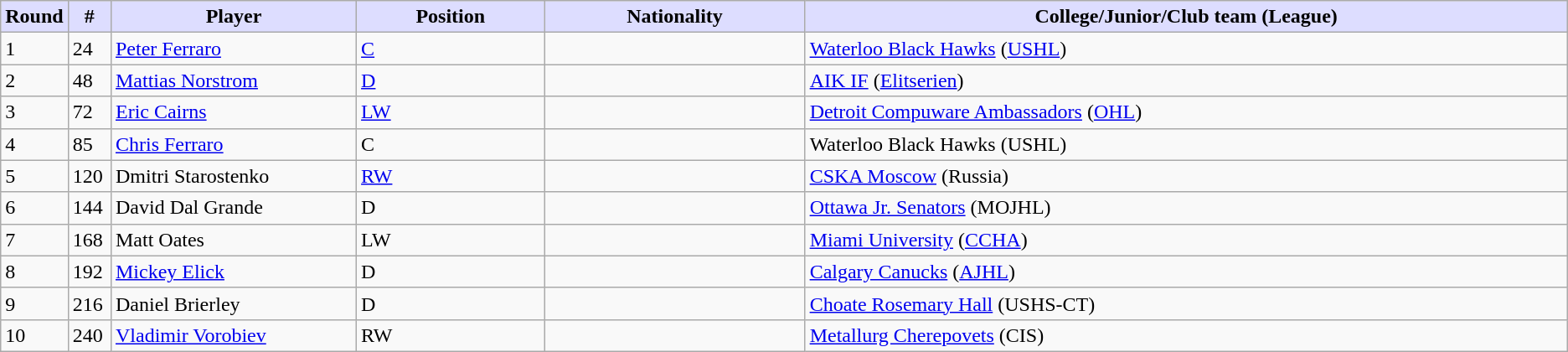<table class="wikitable">
<tr>
<th style="background:#ddf; width:2.00%;">Round</th>
<th style="background:#ddf; width:2.75%;">#</th>
<th style="background:#ddf; width:16.0%;">Player</th>
<th style="background:#ddf; width:12.25%;">Position</th>
<th style="background:#ddf; width:17.0%;">Nationality</th>
<th style="background:#ddf; width:100.0%;">College/Junior/Club team (League)</th>
</tr>
<tr>
<td>1</td>
<td>24</td>
<td><a href='#'>Peter Ferraro</a></td>
<td><a href='#'>C</a></td>
<td></td>
<td><a href='#'>Waterloo Black Hawks</a> (<a href='#'>USHL</a>)</td>
</tr>
<tr>
<td>2</td>
<td>48</td>
<td><a href='#'>Mattias Norstrom</a></td>
<td><a href='#'>D</a></td>
<td></td>
<td><a href='#'>AIK IF</a> (<a href='#'>Elitserien</a>)</td>
</tr>
<tr>
<td>3</td>
<td>72</td>
<td><a href='#'>Eric Cairns</a></td>
<td><a href='#'>LW</a></td>
<td></td>
<td><a href='#'>Detroit Compuware Ambassadors</a> (<a href='#'>OHL</a>)</td>
</tr>
<tr>
<td>4</td>
<td>85</td>
<td><a href='#'>Chris Ferraro</a></td>
<td>C</td>
<td></td>
<td>Waterloo Black Hawks (USHL)</td>
</tr>
<tr>
<td>5</td>
<td>120</td>
<td>Dmitri Starostenko</td>
<td><a href='#'>RW</a></td>
<td></td>
<td><a href='#'>CSKA Moscow</a> (Russia)</td>
</tr>
<tr>
<td>6</td>
<td>144</td>
<td>David Dal Grande</td>
<td>D</td>
<td></td>
<td><a href='#'>Ottawa Jr. Senators</a> (MOJHL)</td>
</tr>
<tr>
<td>7</td>
<td>168</td>
<td>Matt Oates</td>
<td>LW</td>
<td></td>
<td><a href='#'>Miami University</a> (<a href='#'>CCHA</a>)</td>
</tr>
<tr>
<td>8</td>
<td>192</td>
<td><a href='#'>Mickey Elick</a></td>
<td>D</td>
<td></td>
<td><a href='#'>Calgary Canucks</a> (<a href='#'>AJHL</a>)</td>
</tr>
<tr>
<td>9</td>
<td>216</td>
<td>Daniel Brierley</td>
<td>D</td>
<td></td>
<td><a href='#'>Choate Rosemary Hall</a> (USHS-CT)</td>
</tr>
<tr>
<td>10</td>
<td>240</td>
<td><a href='#'>Vladimir Vorobiev</a></td>
<td>RW</td>
<td></td>
<td><a href='#'>Metallurg Cherepovets</a> (CIS)</td>
</tr>
</table>
